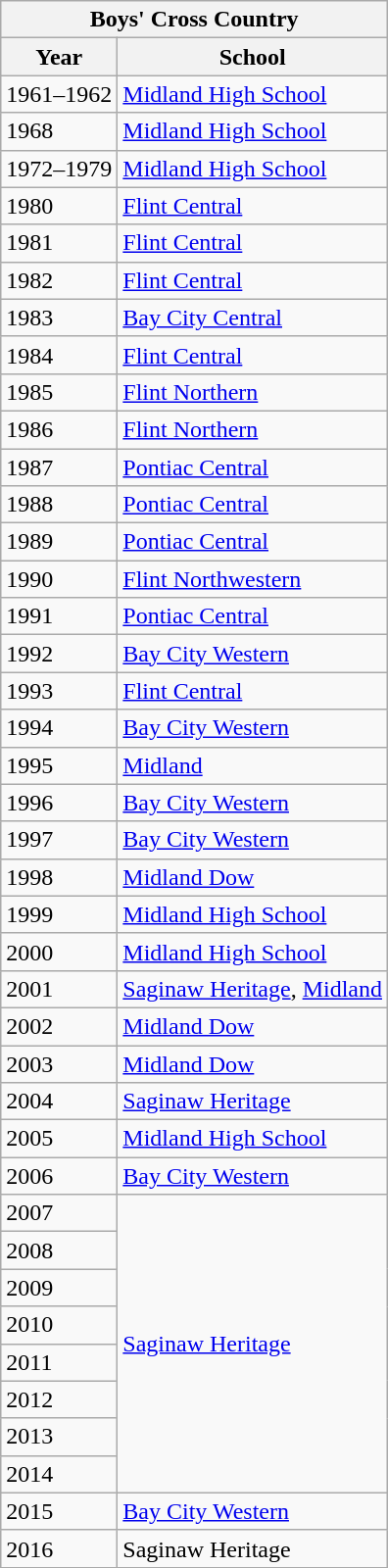<table class="wikitable collapsible">
<tr>
<th colspan="2">Boys' Cross Country</th>
</tr>
<tr>
<th>Year</th>
<th>School</th>
</tr>
<tr>
<td>1961–1962</td>
<td><a href='#'>Midland High School</a></td>
</tr>
<tr>
<td>1968</td>
<td><a href='#'>Midland High School</a></td>
</tr>
<tr>
<td>1972–1979</td>
<td><a href='#'>Midland High School</a></td>
</tr>
<tr>
<td>1980</td>
<td><a href='#'>Flint Central</a></td>
</tr>
<tr>
<td>1981</td>
<td><a href='#'>Flint Central</a></td>
</tr>
<tr>
<td>1982</td>
<td><a href='#'>Flint Central</a></td>
</tr>
<tr>
<td>1983</td>
<td><a href='#'>Bay City Central</a></td>
</tr>
<tr>
<td>1984</td>
<td><a href='#'>Flint Central</a></td>
</tr>
<tr>
<td>1985</td>
<td><a href='#'>Flint Northern</a></td>
</tr>
<tr>
<td>1986</td>
<td><a href='#'>Flint Northern</a></td>
</tr>
<tr>
<td>1987</td>
<td><a href='#'>Pontiac Central</a></td>
</tr>
<tr>
<td>1988</td>
<td><a href='#'>Pontiac Central</a></td>
</tr>
<tr>
<td>1989</td>
<td><a href='#'>Pontiac Central</a></td>
</tr>
<tr>
<td>1990</td>
<td><a href='#'>Flint Northwestern</a></td>
</tr>
<tr>
<td>1991</td>
<td><a href='#'>Pontiac Central</a></td>
</tr>
<tr>
<td>1992</td>
<td><a href='#'>Bay City Western</a></td>
</tr>
<tr>
<td>1993</td>
<td><a href='#'>Flint Central</a></td>
</tr>
<tr>
<td>1994</td>
<td><a href='#'>Bay City Western</a></td>
</tr>
<tr>
<td>1995</td>
<td><a href='#'>Midland</a></td>
</tr>
<tr>
<td>1996</td>
<td><a href='#'>Bay City Western</a></td>
</tr>
<tr>
<td>1997</td>
<td><a href='#'>Bay City Western</a></td>
</tr>
<tr>
<td>1998</td>
<td><a href='#'>Midland Dow</a></td>
</tr>
<tr>
<td>1999</td>
<td><a href='#'>Midland High School</a></td>
</tr>
<tr>
<td>2000</td>
<td><a href='#'>Midland High School</a></td>
</tr>
<tr>
<td>2001</td>
<td><a href='#'>Saginaw Heritage</a>, <a href='#'>Midland</a></td>
</tr>
<tr>
<td>2002</td>
<td><a href='#'>Midland Dow</a></td>
</tr>
<tr>
<td>2003</td>
<td><a href='#'>Midland Dow</a></td>
</tr>
<tr>
<td>2004</td>
<td><a href='#'>Saginaw Heritage</a></td>
</tr>
<tr>
<td>2005</td>
<td><a href='#'>Midland High School</a></td>
</tr>
<tr>
<td>2006</td>
<td><a href='#'>Bay City Western</a></td>
</tr>
<tr>
<td>2007</td>
<td rowspan="8"><a href='#'>Saginaw Heritage</a></td>
</tr>
<tr>
<td>2008</td>
</tr>
<tr>
<td>2009</td>
</tr>
<tr>
<td>2010</td>
</tr>
<tr>
<td>2011</td>
</tr>
<tr>
<td>2012</td>
</tr>
<tr>
<td>2013</td>
</tr>
<tr>
<td>2014</td>
</tr>
<tr>
<td>2015</td>
<td><a href='#'>Bay City Western</a></td>
</tr>
<tr>
<td>2016</td>
<td>Saginaw Heritage</td>
</tr>
</table>
